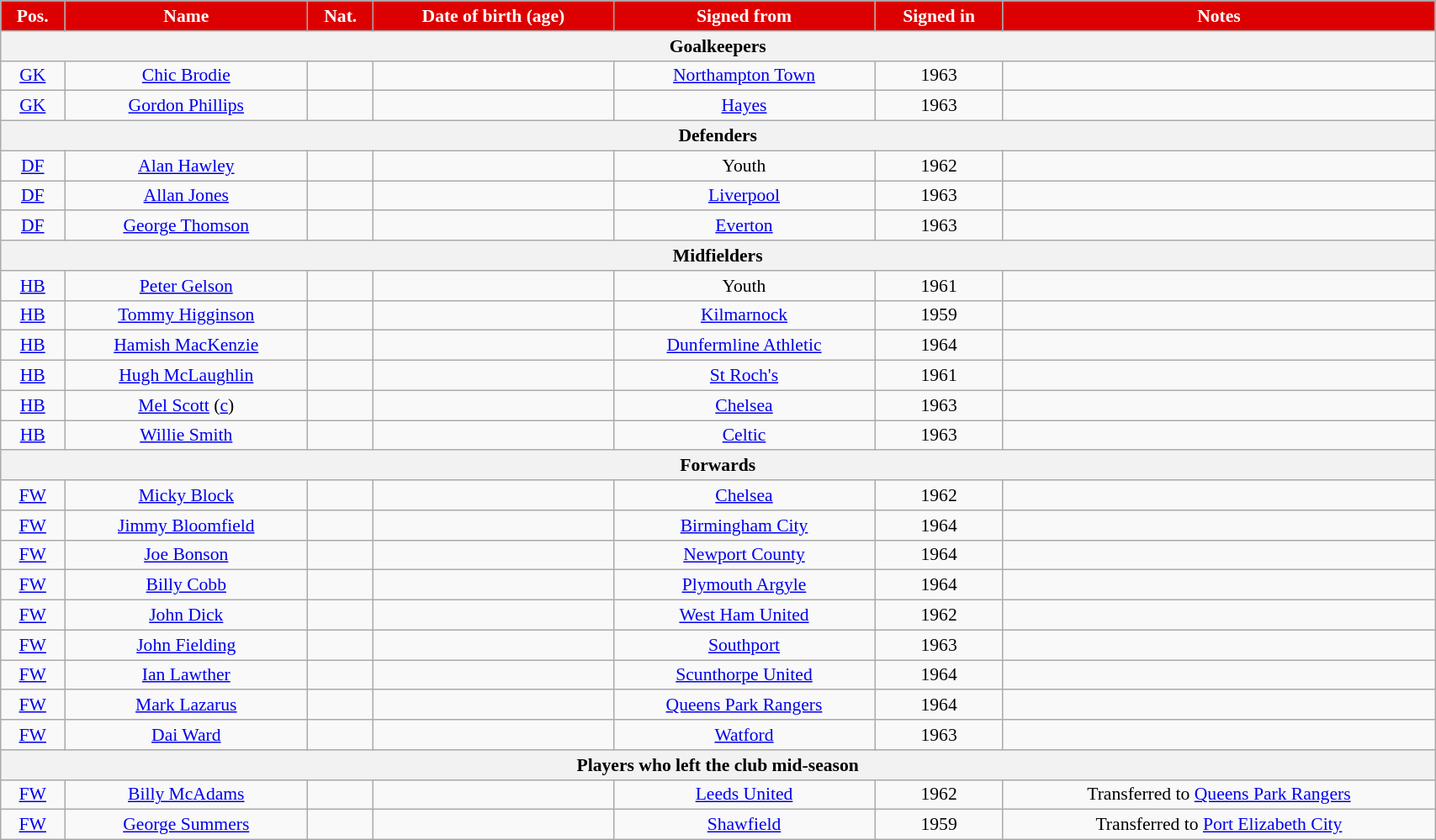<table class="wikitable" style="text-align:center; font-size:90%; width:90%;">
<tr>
<th style="background:#d00; color:white; text-align:center;">Pos.</th>
<th style="background:#d00; color:white; text-align:center;">Name</th>
<th style="background:#d00; color:white; text-align:center;">Nat.</th>
<th style="background:#d00; color:white; text-align:center;">Date of birth (age)</th>
<th style="background:#d00; color:white; text-align:center;">Signed from</th>
<th style="background:#d00; color:white; text-align:center;">Signed in</th>
<th style="background:#d00; color:white; text-align:center;">Notes</th>
</tr>
<tr>
<th colspan="7">Goalkeepers</th>
</tr>
<tr>
<td><a href='#'>GK</a></td>
<td><a href='#'>Chic Brodie</a></td>
<td></td>
<td></td>
<td><a href='#'>Northampton Town</a></td>
<td>1963</td>
<td></td>
</tr>
<tr>
<td><a href='#'>GK</a></td>
<td><a href='#'>Gordon Phillips</a></td>
<td></td>
<td></td>
<td><a href='#'>Hayes</a></td>
<td>1963</td>
<td></td>
</tr>
<tr>
<th colspan="7">Defenders</th>
</tr>
<tr>
<td><a href='#'>DF</a></td>
<td><a href='#'>Alan Hawley</a></td>
<td></td>
<td></td>
<td>Youth</td>
<td>1962</td>
<td></td>
</tr>
<tr>
<td><a href='#'>DF</a></td>
<td><a href='#'>Allan Jones</a></td>
<td></td>
<td></td>
<td><a href='#'>Liverpool</a></td>
<td>1963</td>
<td></td>
</tr>
<tr>
<td><a href='#'>DF</a></td>
<td><a href='#'>George Thomson</a></td>
<td></td>
<td></td>
<td><a href='#'>Everton</a></td>
<td>1963</td>
<td></td>
</tr>
<tr>
<th colspan="7">Midfielders</th>
</tr>
<tr>
<td><a href='#'>HB</a></td>
<td><a href='#'>Peter Gelson</a></td>
<td></td>
<td></td>
<td>Youth</td>
<td>1961</td>
<td></td>
</tr>
<tr>
<td><a href='#'>HB</a></td>
<td><a href='#'>Tommy Higginson</a></td>
<td></td>
<td></td>
<td><a href='#'>Kilmarnock</a></td>
<td>1959</td>
<td></td>
</tr>
<tr>
<td><a href='#'>HB</a></td>
<td><a href='#'>Hamish MacKenzie</a></td>
<td></td>
<td></td>
<td><a href='#'>Dunfermline Athletic</a></td>
<td>1964</td>
<td></td>
</tr>
<tr>
<td><a href='#'>HB</a></td>
<td><a href='#'>Hugh McLaughlin</a></td>
<td></td>
<td></td>
<td><a href='#'>St Roch's</a></td>
<td>1961</td>
<td></td>
</tr>
<tr>
<td><a href='#'>HB</a></td>
<td><a href='#'>Mel Scott</a> (<a href='#'>c</a>)</td>
<td></td>
<td></td>
<td><a href='#'>Chelsea</a></td>
<td>1963</td>
<td></td>
</tr>
<tr>
<td><a href='#'>HB</a></td>
<td><a href='#'>Willie Smith</a></td>
<td></td>
<td></td>
<td><a href='#'>Celtic</a></td>
<td>1963</td>
<td></td>
</tr>
<tr>
<th colspan="7">Forwards</th>
</tr>
<tr>
<td><a href='#'>FW</a></td>
<td><a href='#'>Micky Block</a></td>
<td></td>
<td></td>
<td><a href='#'>Chelsea</a></td>
<td>1962</td>
<td></td>
</tr>
<tr>
<td><a href='#'>FW</a></td>
<td><a href='#'>Jimmy Bloomfield</a></td>
<td></td>
<td></td>
<td><a href='#'>Birmingham City</a></td>
<td>1964</td>
<td></td>
</tr>
<tr>
<td><a href='#'>FW</a></td>
<td><a href='#'>Joe Bonson</a></td>
<td></td>
<td></td>
<td><a href='#'>Newport County</a></td>
<td>1964</td>
<td></td>
</tr>
<tr>
<td><a href='#'>FW</a></td>
<td><a href='#'>Billy Cobb</a></td>
<td></td>
<td></td>
<td><a href='#'>Plymouth Argyle</a></td>
<td>1964</td>
<td></td>
</tr>
<tr>
<td><a href='#'>FW</a></td>
<td><a href='#'>John Dick</a></td>
<td></td>
<td></td>
<td><a href='#'>West Ham United</a></td>
<td>1962</td>
<td></td>
</tr>
<tr>
<td><a href='#'>FW</a></td>
<td><a href='#'>John Fielding</a></td>
<td></td>
<td></td>
<td><a href='#'>Southport</a></td>
<td>1963</td>
<td></td>
</tr>
<tr>
<td><a href='#'>FW</a></td>
<td><a href='#'>Ian Lawther</a></td>
<td></td>
<td></td>
<td><a href='#'>Scunthorpe United</a></td>
<td>1964</td>
<td></td>
</tr>
<tr>
<td><a href='#'>FW</a></td>
<td><a href='#'>Mark Lazarus</a></td>
<td></td>
<td></td>
<td><a href='#'>Queens Park Rangers</a></td>
<td>1964</td>
<td></td>
</tr>
<tr>
<td><a href='#'>FW</a></td>
<td><a href='#'>Dai Ward</a></td>
<td></td>
<td></td>
<td><a href='#'>Watford</a></td>
<td>1963</td>
<td></td>
</tr>
<tr>
<th colspan="7">Players who left the club mid-season</th>
</tr>
<tr>
<td><a href='#'>FW</a></td>
<td><a href='#'>Billy McAdams</a></td>
<td></td>
<td></td>
<td><a href='#'>Leeds United</a></td>
<td>1962</td>
<td>Transferred to <a href='#'>Queens Park Rangers</a></td>
</tr>
<tr>
<td><a href='#'>FW</a></td>
<td><a href='#'>George Summers</a></td>
<td></td>
<td></td>
<td><a href='#'>Shawfield</a></td>
<td>1959</td>
<td>Transferred to <a href='#'>Port Elizabeth City</a></td>
</tr>
</table>
